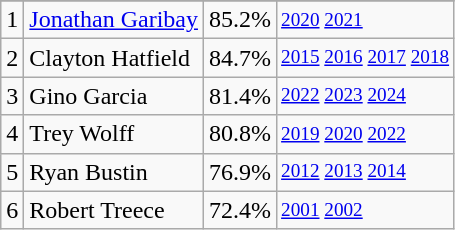<table class="wikitable">
<tr>
</tr>
<tr>
<td>1</td>
<td><a href='#'>Jonathan Garibay</a></td>
<td><abbr>85.2%</abbr></td>
<td style="font-size:80%;"><a href='#'>2020</a> <a href='#'>2021</a></td>
</tr>
<tr>
<td>2</td>
<td>Clayton Hatfield</td>
<td><abbr>84.7%</abbr></td>
<td style="font-size:80%;"><a href='#'>2015</a> <a href='#'>2016</a> <a href='#'>2017</a> <a href='#'>2018</a></td>
</tr>
<tr>
<td>3</td>
<td>Gino Garcia</td>
<td><abbr>81.4%</abbr></td>
<td style="font-size:80%;"><a href='#'>2022</a> <a href='#'>2023</a> <a href='#'>2024</a></td>
</tr>
<tr>
<td>4</td>
<td>Trey Wolff</td>
<td><abbr>80.8%</abbr></td>
<td style="font-size:80%;"><a href='#'>2019</a> <a href='#'>2020</a> <a href='#'>2022</a></td>
</tr>
<tr>
<td>5</td>
<td>Ryan Bustin</td>
<td><abbr>76.9%</abbr></td>
<td style="font-size:80%;"><a href='#'>2012</a> <a href='#'>2013</a> <a href='#'>2014</a></td>
</tr>
<tr>
<td>6</td>
<td>Robert Treece</td>
<td><abbr>72.4%</abbr></td>
<td style="font-size:80%;"><a href='#'>2001</a> <a href='#'>2002</a></td>
</tr>
</table>
